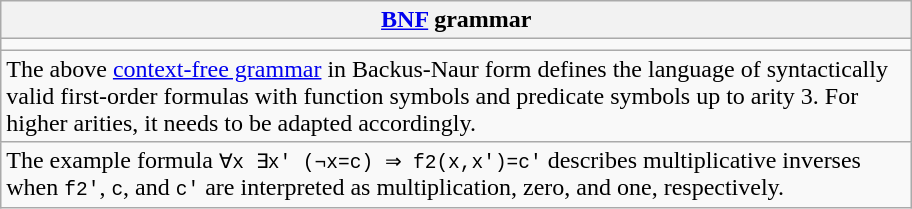<table class="wikitable collapsible collapsed floatright">
<tr>
<th><a href='#'>BNF</a> grammar</th>
</tr>
<tr>
<td></td>
</tr>
<tr>
<td style="width:600px;">The above <a href='#'>context-free grammar</a> in Backus-Naur form defines the language of syntactically valid first-order formulas with function symbols and predicate symbols up to arity 3. For higher arities, it needs to be adapted accordingly.</td>
</tr>
<tr>
<td>The example formula <code>∀x ∃x' (¬x=c) ⇒ f2(x,x')=c'</code> describes multiplicative inverses when <code>f2'</code>, <code>c</code>, and <code>c'</code> are interpreted as multiplication, zero, and one, respectively.</td>
</tr>
</table>
